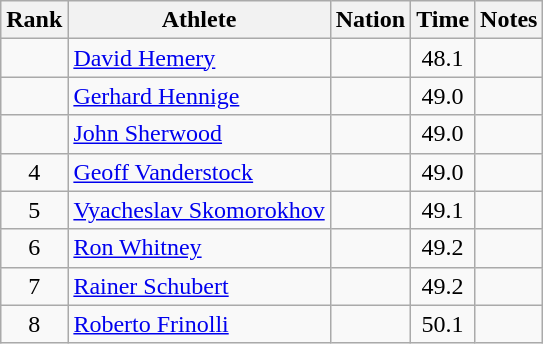<table class="wikitable sortable" style="text-align:center">
<tr>
<th>Rank</th>
<th>Athlete</th>
<th>Nation</th>
<th>Time</th>
<th>Notes</th>
</tr>
<tr>
<td></td>
<td align="left"><a href='#'>David Hemery</a></td>
<td align="left"></td>
<td>48.1</td>
<td></td>
</tr>
<tr>
<td></td>
<td align="left"><a href='#'>Gerhard Hennige</a></td>
<td align="left"></td>
<td>49.0</td>
<td></td>
</tr>
<tr>
<td></td>
<td align="left"><a href='#'>John Sherwood</a></td>
<td align="left"></td>
<td>49.0</td>
<td></td>
</tr>
<tr>
<td>4</td>
<td align="left"><a href='#'>Geoff Vanderstock</a></td>
<td align="left"></td>
<td>49.0</td>
<td></td>
</tr>
<tr>
<td>5</td>
<td align="left"><a href='#'>Vyacheslav Skomorokhov</a></td>
<td align="left"></td>
<td>49.1</td>
<td></td>
</tr>
<tr>
<td>6</td>
<td align="left"><a href='#'>Ron Whitney</a></td>
<td align="left"></td>
<td>49.2</td>
<td></td>
</tr>
<tr>
<td>7</td>
<td align="left"><a href='#'>Rainer Schubert</a></td>
<td align="left"></td>
<td>49.2</td>
<td></td>
</tr>
<tr>
<td>8</td>
<td align="left"><a href='#'>Roberto Frinolli</a></td>
<td align="left"></td>
<td>50.1</td>
<td></td>
</tr>
</table>
